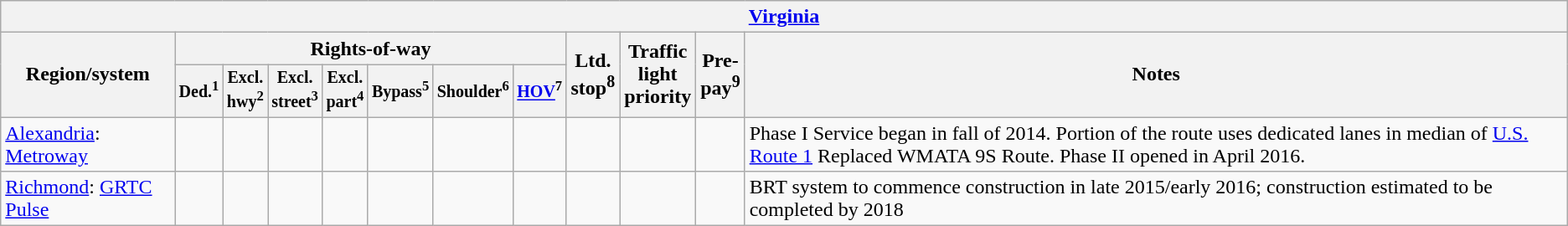<table class="wikitable">
<tr>
<th colspan="12"><a href='#'>Virginia</a></th>
</tr>
<tr>
<th rowspan="2">Region/system</th>
<th colspan="7">Rights-of-way</th>
<th rowspan="2">Ltd.<br>stop<sup>8</sup></th>
<th rowspan="2">Traffic<br>light<br>priority</th>
<th rowspan="2">Pre-<br>pay<sup>9</sup></th>
<th rowspan="2">Notes</th>
</tr>
<tr style="font-size: smaller">
<th>Ded.<sup>1</sup></th>
<th>Excl.<br>hwy<sup>2</sup></th>
<th>Excl.<br>street<sup>3</sup></th>
<th>Excl.<br>part<sup>4</sup></th>
<th>Bypass<sup>5</sup></th>
<th>Shoulder<sup>6</sup></th>
<th><a href='#'>HOV</a><sup>7</sup></th>
</tr>
<tr>
<td><a href='#'>Alexandria</a>:<br><a href='#'>Metroway</a></td>
<td></td>
<td></td>
<td></td>
<td></td>
<td></td>
<td></td>
<td></td>
<td></td>
<td></td>
<td></td>
<td>Phase I Service began in fall of 2014. Portion of the route uses dedicated lanes in median of <a href='#'>U.S. Route 1</a> Replaced WMATA 9S Route. Phase II opened in April 2016.</td>
</tr>
<tr>
<td><a href='#'>Richmond</a>: <a href='#'>GRTC Pulse</a></td>
<td></td>
<td></td>
<td></td>
<td></td>
<td></td>
<td></td>
<td></td>
<td></td>
<td></td>
<td></td>
<td>BRT system to commence construction in late 2015/early 2016; construction estimated to be completed by 2018</td>
</tr>
</table>
